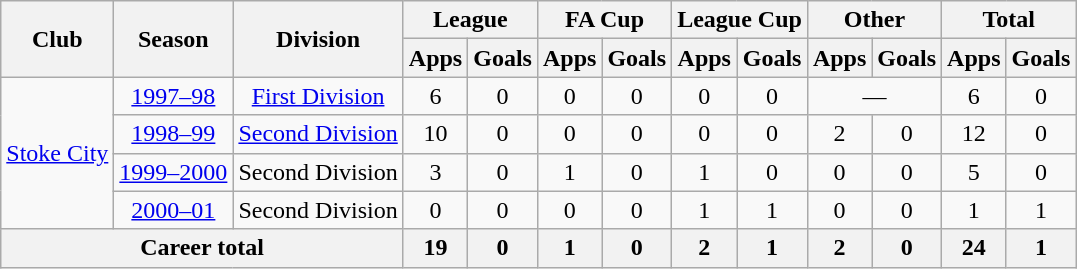<table class="wikitable" style="text-align: center;">
<tr>
<th rowspan="2">Club</th>
<th rowspan="2">Season</th>
<th rowspan="2">Division</th>
<th colspan="2">League</th>
<th colspan="2">FA Cup</th>
<th colspan="2">League Cup</th>
<th colspan="2">Other</th>
<th colspan="2">Total</th>
</tr>
<tr>
<th>Apps</th>
<th>Goals</th>
<th>Apps</th>
<th>Goals</th>
<th>Apps</th>
<th>Goals</th>
<th>Apps</th>
<th>Goals</th>
<th>Apps</th>
<th>Goals</th>
</tr>
<tr>
<td rowspan="4"><a href='#'>Stoke City</a></td>
<td><a href='#'>1997–98</a></td>
<td><a href='#'>First Division</a></td>
<td>6</td>
<td>0</td>
<td>0</td>
<td>0</td>
<td>0</td>
<td>0</td>
<td colspan=2>—</td>
<td>6</td>
<td>0</td>
</tr>
<tr>
<td><a href='#'>1998–99</a></td>
<td><a href='#'>Second Division</a></td>
<td>10</td>
<td>0</td>
<td>0</td>
<td>0</td>
<td>0</td>
<td>0</td>
<td>2</td>
<td>0</td>
<td>12</td>
<td>0</td>
</tr>
<tr>
<td><a href='#'>1999–2000</a></td>
<td>Second Division</td>
<td>3</td>
<td>0</td>
<td>1</td>
<td>0</td>
<td>1</td>
<td>0</td>
<td>0</td>
<td>0</td>
<td>5</td>
<td>0</td>
</tr>
<tr>
<td><a href='#'>2000–01</a></td>
<td>Second Division</td>
<td>0</td>
<td>0</td>
<td>0</td>
<td>0</td>
<td>1</td>
<td>1</td>
<td>0</td>
<td>0</td>
<td>1</td>
<td>1</td>
</tr>
<tr>
<th colspan="3">Career total</th>
<th>19</th>
<th>0</th>
<th>1</th>
<th>0</th>
<th>2</th>
<th>1</th>
<th>2</th>
<th>0</th>
<th>24</th>
<th>1</th>
</tr>
</table>
